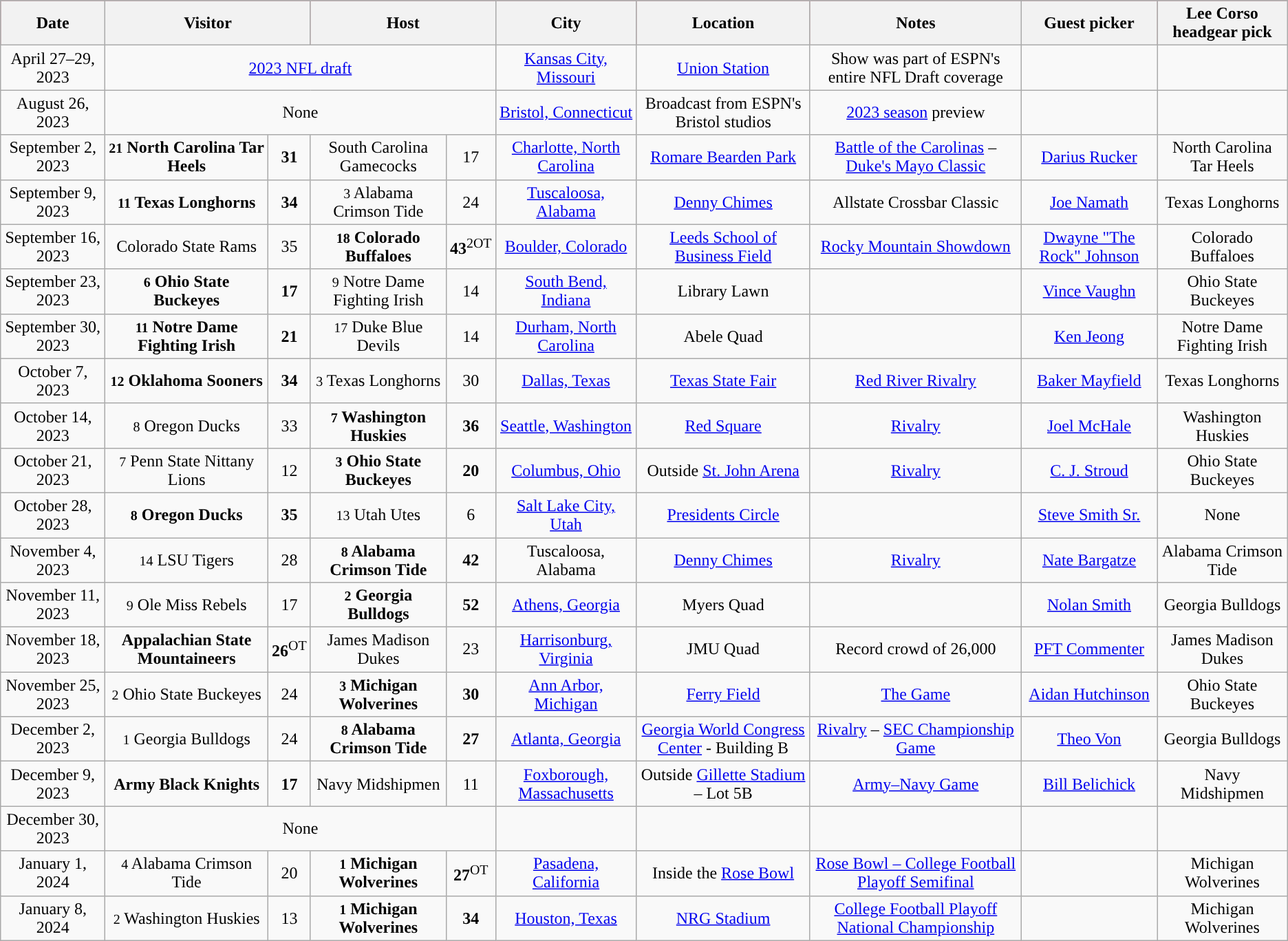<table class="wikitable" style="text-align:center">
<tr style="background:#A32638;"|>
<th>Date</th>
<th colspan=2>Visitor</th>
<th colspan=2>Host</th>
<th>City</th>
<th>Location</th>
<th>Notes</th>
<th>Guest picker</th>
<th>Lee Corso headgear pick</th>
</tr>
<tr>
<td>April 27–29, 2023</td>
<td colspan="4"><a href='#'>2023 NFL draft</a></td>
<td><a href='#'>Kansas City, Missouri</a></td>
<td><a href='#'>Union Station</a></td>
<td>Show was part of ESPN's entire NFL Draft coverage</td>
<td></td>
<td></td>
</tr>
<tr>
<td>August 26, 2023</td>
<td colspan="4">None</td>
<td><a href='#'>Bristol, Connecticut</a></td>
<td>Broadcast from ESPN's Bristol studios</td>
<td><a href='#'>2023 season</a> preview</td>
<td></td>
<td></td>
</tr>
<tr>
<td>September 2, 2023</td>
<td><strong><small>21</small> North Carolina Tar Heels</strong></td>
<td><strong>31</strong></td>
<td>South Carolina Gamecocks</td>
<td>17</td>
<td><a href='#'>Charlotte, North Carolina</a></td>
<td><a href='#'>Romare Bearden Park</a></td>
<td><a href='#'>Battle of the Carolinas</a> – <a href='#'>Duke's Mayo Classic</a></td>
<td><a href='#'>Darius Rucker</a></td>
<td>North Carolina Tar Heels</td>
</tr>
<tr>
<td>September 9, 2023</td>
<td><strong><small>11</small> Texas Longhorns</strong></td>
<td><strong>34</strong></td>
<td><small>3</small> Alabama Crimson Tide</td>
<td>24</td>
<td><a href='#'>Tuscaloosa, Alabama</a></td>
<td><a href='#'>Denny Chimes</a></td>
<td>Allstate Crossbar Classic</td>
<td><a href='#'>Joe Namath</a></td>
<td>Texas Longhorns</td>
</tr>
<tr>
<td>September 16, 2023</td>
<td>Colorado State Rams</td>
<td>35</td>
<td><strong><small>18</small> Colorado Buffaloes</strong></td>
<td><strong>43</strong><sup>2OT</sup></td>
<td><a href='#'>Boulder, Colorado</a></td>
<td><a href='#'>Leeds School of Business Field</a></td>
<td><a href='#'>Rocky Mountain Showdown</a></td>
<td><a href='#'>Dwayne "The Rock" Johnson</a></td>
<td>Colorado Buffaloes</td>
</tr>
<tr>
<td>September 23, 2023</td>
<td><strong><small>6</small> Ohio State Buckeyes</strong></td>
<td><strong>17</strong></td>
<td><small>9</small> Notre Dame Fighting Irish</td>
<td>14</td>
<td><a href='#'>South Bend, Indiana</a></td>
<td>Library Lawn</td>
<td></td>
<td><a href='#'>Vince Vaughn</a></td>
<td>Ohio State Buckeyes</td>
</tr>
<tr>
<td>September 30, 2023</td>
<td><strong><small>11</small> Notre Dame Fighting Irish</strong></td>
<td><strong>21</strong></td>
<td><small>17</small> Duke Blue Devils</td>
<td>14</td>
<td><a href='#'>Durham, North Carolina</a></td>
<td>Abele Quad</td>
<td></td>
<td><a href='#'>Ken Jeong</a></td>
<td>Notre Dame Fighting Irish</td>
</tr>
<tr>
<td>October 7, 2023</td>
<td><strong><small>12</small> Oklahoma Sooners</strong></td>
<td><strong>34</strong></td>
<td><small>3</small> Texas Longhorns</td>
<td>30</td>
<td><a href='#'>Dallas, Texas</a></td>
<td><a href='#'>Texas State Fair</a></td>
<td><a href='#'>Red River Rivalry</a></td>
<td><a href='#'>Baker Mayfield</a></td>
<td>Texas Longhorns</td>
</tr>
<tr>
<td>October 14, 2023</td>
<td><small>8</small> Oregon Ducks</td>
<td>33</td>
<td><strong><small>7</small> Washington Huskies</strong></td>
<td><strong>36</strong></td>
<td><a href='#'>Seattle, Washington</a></td>
<td><a href='#'>Red Square</a></td>
<td><a href='#'>Rivalry</a></td>
<td><a href='#'>Joel McHale</a></td>
<td>Washington Huskies</td>
</tr>
<tr>
<td>October 21, 2023</td>
<td><small>7</small> Penn State Nittany Lions</td>
<td>12</td>
<td><strong><small>3</small> Ohio State Buckeyes</strong></td>
<td><strong>20</strong></td>
<td><a href='#'>Columbus, Ohio</a></td>
<td>Outside <a href='#'>St. John Arena</a></td>
<td><a href='#'>Rivalry</a></td>
<td><a href='#'>C. J. Stroud</a></td>
<td>Ohio State Buckeyes</td>
</tr>
<tr>
<td>October 28, 2023</td>
<td><strong><small>8</small> Oregon Ducks</strong></td>
<td><strong>35</strong></td>
<td><small>13</small> Utah Utes</td>
<td>6</td>
<td><a href='#'>Salt Lake City, Utah</a></td>
<td><a href='#'>Presidents Circle</a></td>
<td></td>
<td><a href='#'>Steve Smith Sr.</a></td>
<td>None</td>
</tr>
<tr>
<td>November 4, 2023</td>
<td><small>14</small> LSU Tigers</td>
<td>28</td>
<td><strong><small>8</small> Alabama Crimson Tide</strong></td>
<td><strong>42</strong></td>
<td>Tuscaloosa, Alabama</td>
<td><a href='#'>Denny Chimes</a></td>
<td><a href='#'>Rivalry</a></td>
<td><a href='#'>Nate Bargatze</a></td>
<td>Alabama Crimson Tide</td>
</tr>
<tr>
<td>November 11, 2023</td>
<td><small>9</small> Ole Miss Rebels</td>
<td>17</td>
<td><strong><small>2</small> Georgia Bulldogs</strong></td>
<td><strong>52</strong></td>
<td><a href='#'>Athens, Georgia</a></td>
<td>Myers Quad</td>
<td></td>
<td><a href='#'>Nolan Smith</a></td>
<td>Georgia Bulldogs</td>
</tr>
<tr>
<td>November 18, 2023</td>
<td><strong>Appalachian State Mountaineers</strong></td>
<td><strong>26</strong><sup>OT</sup></td>
<td>James Madison Dukes</td>
<td>23</td>
<td><a href='#'>Harrisonburg, Virginia</a></td>
<td>JMU Quad</td>
<td>Record crowd of 26,000</td>
<td><a href='#'>PFT Commenter</a></td>
<td>James Madison Dukes</td>
</tr>
<tr>
<td>November 25, 2023</td>
<td><small>2</small> Ohio State Buckeyes</td>
<td>24</td>
<td><strong><small>3</small> Michigan Wolverines</strong></td>
<td><strong>30</strong></td>
<td><a href='#'>Ann Arbor, Michigan</a></td>
<td><a href='#'>Ferry Field</a></td>
<td><a href='#'>The Game</a></td>
<td><a href='#'>Aidan Hutchinson</a></td>
<td>Ohio State Buckeyes</td>
</tr>
<tr>
<td>December 2, 2023</td>
<td><small>1</small> Georgia Bulldogs</td>
<td>24</td>
<td><strong><small>8</small> Alabama Crimson Tide</strong></td>
<td><strong>27</strong></td>
<td><a href='#'>Atlanta, Georgia</a></td>
<td><a href='#'>Georgia World Congress Center</a> - Building B</td>
<td><a href='#'>Rivalry</a> – <a href='#'>SEC Championship Game</a></td>
<td><a href='#'>Theo Von</a></td>
<td>Georgia Bulldogs</td>
</tr>
<tr>
<td>December 9, 2023</td>
<td><strong>Army Black Knights</strong></td>
<td><strong>17</strong></td>
<td>Navy Midshipmen</td>
<td>11</td>
<td><a href='#'>Foxborough, Massachusetts</a></td>
<td>Outside <a href='#'>Gillette Stadium</a> – Lot 5B</td>
<td><a href='#'>Army–Navy Game</a></td>
<td><a href='#'>Bill Belichick</a></td>
<td>Navy Midshipmen</td>
</tr>
<tr>
<td>December 30, 2023</td>
<td colspan="4">None</td>
<td></td>
<td></td>
<td></td>
<td></td>
<td></td>
</tr>
<tr>
<td>January 1, 2024</td>
<td><small>4</small> Alabama Crimson Tide</td>
<td>20</td>
<td><strong><small>1</small> Michigan Wolverines</strong></td>
<td><strong>27</strong><sup>OT</sup></td>
<td><a href='#'>Pasadena, California</a></td>
<td>Inside the <a href='#'>Rose Bowl</a></td>
<td><a href='#'>Rose Bowl – College Football Playoff Semifinal</a></td>
<td></td>
<td>Michigan Wolverines</td>
</tr>
<tr>
<td>January 8, 2024</td>
<td><small>2</small> Washington Huskies</td>
<td>13</td>
<td><strong><small>1</small> Michigan Wolverines</strong></td>
<td><strong>34</strong></td>
<td><a href='#'>Houston, Texas</a></td>
<td><a href='#'>NRG Stadium</a></td>
<td><a href='#'>College Football Playoff National Championship</a></td>
<td></td>
<td>Michigan Wolverines</td>
</tr>
</table>
